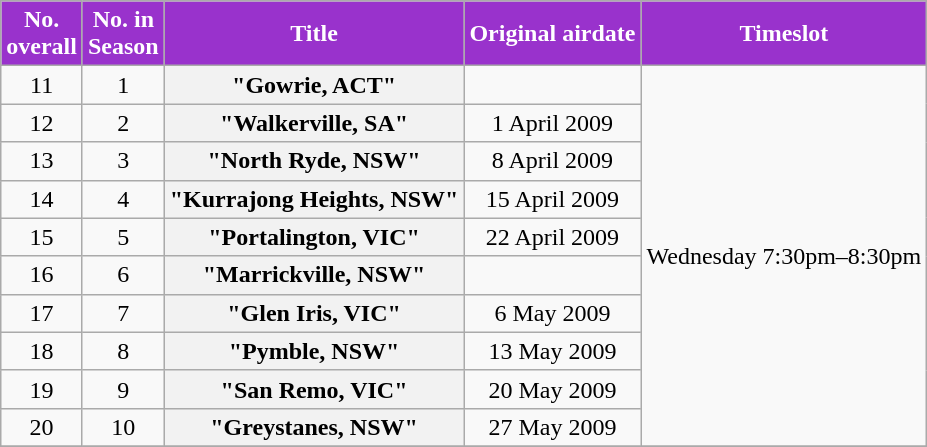<table class="wikitable" style="text-align:center;">
<tr>
<th scope="col" style="background:#9932cc; color:white;">No. <br>overall</th>
<th scope="col" style="background:#9932cc; color:white;">No. in <br>Season</th>
<th scope="col" style="background:#9932cc; color:white;">Title</th>
<th scope="col" style="background:#9932cc; color:white;">Original airdate</th>
<th scope="row" style="background:#9932cc; color:white;">Timeslot</th>
</tr>
<tr>
<td>11</td>
<td>1</td>
<th>"Gowrie, ACT"</th>
<td></td>
<td rowspan="10">Wednesday 7:30pm–8:30pm</td>
</tr>
<tr>
<td>12</td>
<td>2</td>
<th>"Walkerville, SA"</th>
<td>1 April 2009</td>
</tr>
<tr>
<td>13</td>
<td>3</td>
<th>"North Ryde, NSW"</th>
<td>8 April 2009</td>
</tr>
<tr>
<td>14</td>
<td>4</td>
<th>"Kurrajong Heights, NSW"</th>
<td>15 April 2009</td>
</tr>
<tr>
<td>15</td>
<td>5</td>
<th>"Portalington, VIC"</th>
<td>22 April 2009</td>
</tr>
<tr>
<td>16</td>
<td>6</td>
<th>"Marrickville, NSW"</th>
<td></td>
</tr>
<tr>
<td>17</td>
<td>7</td>
<th>"Glen Iris, VIC"</th>
<td>6 May 2009</td>
</tr>
<tr>
<td>18</td>
<td>8</td>
<th>"Pymble, NSW"</th>
<td>13 May 2009</td>
</tr>
<tr>
<td>19</td>
<td>9</td>
<th>"San Remo, VIC"</th>
<td>20 May 2009</td>
</tr>
<tr>
<td>20</td>
<td>10</td>
<th>"Greystanes, NSW"</th>
<td>27 May 2009</td>
</tr>
<tr>
</tr>
</table>
